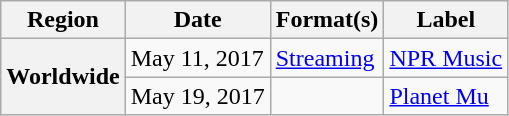<table class="wikitable plainrowheaders">
<tr>
<th scope="col">Region</th>
<th scope="col">Date</th>
<th scope="col">Format(s)</th>
<th scope="col">Label</th>
</tr>
<tr>
<th scope="row" rowspan=2>Worldwide</th>
<td>May 11, 2017</td>
<td><a href='#'>Streaming</a></td>
<td><a href='#'>NPR Music</a></td>
</tr>
<tr>
<td>May 19, 2017</td>
<td></td>
<td><a href='#'>Planet Mu</a></td>
</tr>
</table>
